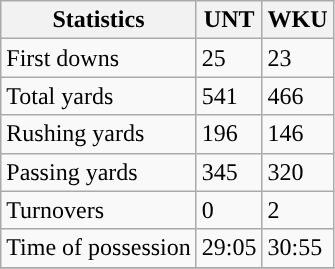<table class="wikitable">
<tr>
<th>Statistics</th>
<th>UNT</th>
<th>WKU</th>
</tr>
<tr>
<td>First downs</td>
<td>25</td>
<td>23</td>
</tr>
<tr>
<td>Total yards</td>
<td>541</td>
<td>466</td>
</tr>
<tr>
<td>Rushing yards</td>
<td>196</td>
<td>146</td>
</tr>
<tr>
<td>Passing yards</td>
<td>345</td>
<td>320</td>
</tr>
<tr>
<td>Turnovers</td>
<td>0</td>
<td>2</td>
</tr>
<tr>
<td>Time of possession</td>
<td>29:05</td>
<td>30:55</td>
</tr>
<tr>
</tr>
</table>
